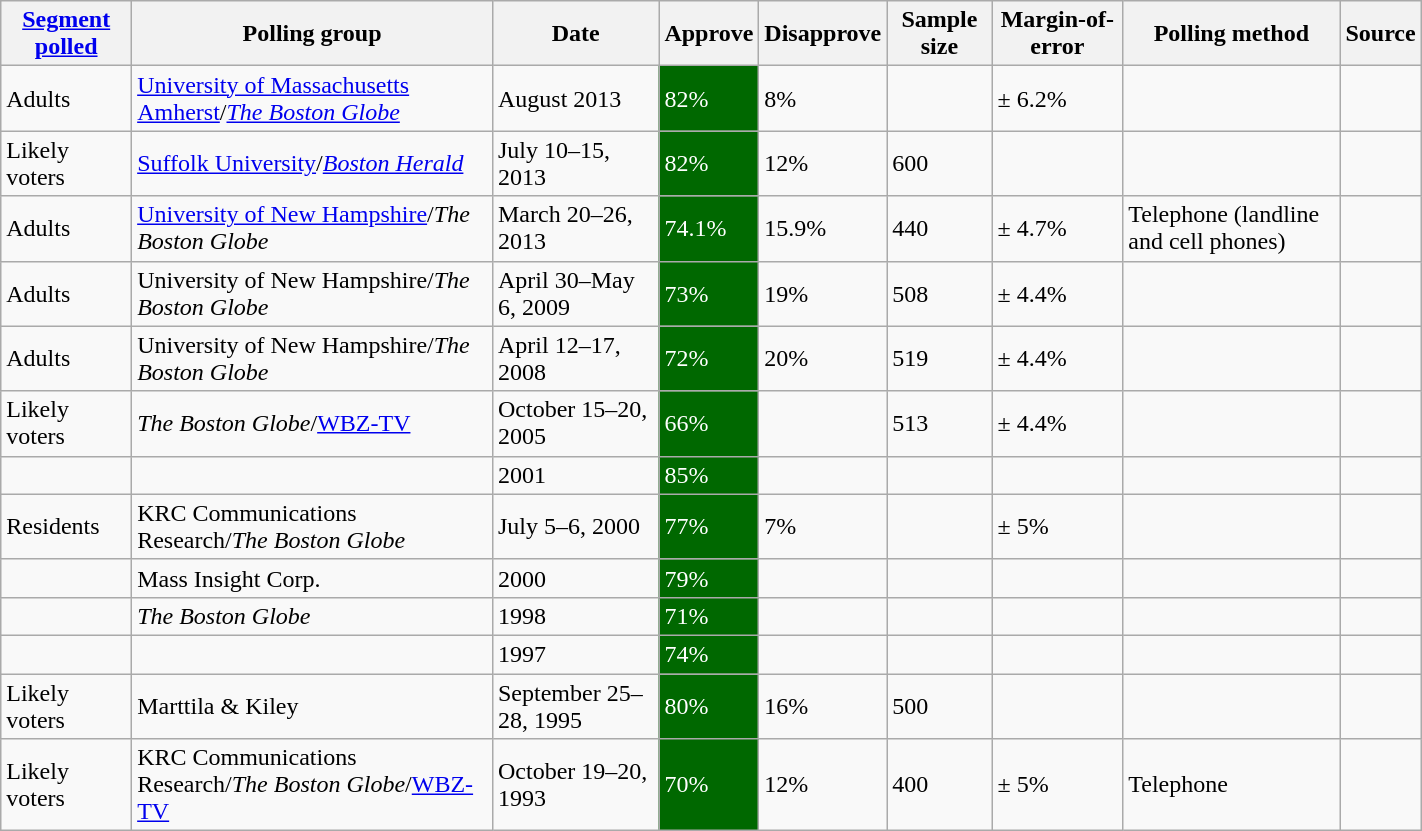<table class="wikitable" style="width: 75%">
<tr>
<th><a href='#'>Segment polled</a></th>
<th>Polling group</th>
<th>Date</th>
<th>Approve</th>
<th>Disapprove</th>
<th>Sample size</th>
<th>Margin-of-error</th>
<th>Polling method</th>
<th>Source</th>
</tr>
<tr>
<td>Adults</td>
<td><a href='#'>University of Massachusetts Amherst</a>/<em><a href='#'>The Boston Globe</a></em></td>
<td>August 2013</td>
<td style="background:#006800; color: white">82% </td>
<td>8%</td>
<td></td>
<td>± 6.2%</td>
<td></td>
<td></td>
</tr>
<tr>
<td>Likely voters</td>
<td><a href='#'>Suffolk University</a>/<em><a href='#'>Boston Herald</a></em></td>
<td>July 10–15, 2013</td>
<td style="background:#006800; color: white">82%</td>
<td>12%</td>
<td>600</td>
<td></td>
<td></td>
<td></td>
</tr>
<tr>
<td>Adults</td>
<td><a href='#'>University of New Hampshire</a>/<em>The Boston Globe</em></td>
<td>March 20–26, 2013</td>
<td style="background:#006800; color: white">74.1% </td>
<td>15.9%</td>
<td>440</td>
<td>± 4.7%</td>
<td>Telephone (landline and cell phones)</td>
<td></td>
</tr>
<tr>
<td>Adults</td>
<td>University of New Hampshire/<em>The Boston Globe</em></td>
<td>April 30–May 6, 2009</td>
<td style="background:#006800; color: white">73%</td>
<td>19%</td>
<td>508</td>
<td>± 4.4%</td>
<td></td>
<td></td>
</tr>
<tr>
<td>Adults</td>
<td>University of New Hampshire/<em>The Boston Globe</em></td>
<td>April 12–17, 2008</td>
<td style="background:#006800; color: white">72%</td>
<td>20%</td>
<td>519</td>
<td>± 4.4%</td>
<td></td>
<td></td>
</tr>
<tr>
<td>Likely voters</td>
<td><em>The Boston Globe</em>/<a href='#'>WBZ-TV</a></td>
<td>October 15–20, 2005</td>
<td style="background:#006800; color: white">66%</td>
<td></td>
<td>513</td>
<td>± 4.4%</td>
<td></td>
<td></td>
</tr>
<tr>
<td></td>
<td></td>
<td>2001</td>
<td style="background:#006800; color: white">85%</td>
<td></td>
<td></td>
<td></td>
<td></td>
<td></td>
</tr>
<tr>
<td>Residents</td>
<td>KRC Communications Research/<em>The Boston Globe</em></td>
<td>July 5–6, 2000</td>
<td style="background:#006800; color: white">77%</td>
<td>7%</td>
<td></td>
<td>± 5%</td>
<td></td>
<td></td>
</tr>
<tr>
<td></td>
<td>Mass Insight Corp.</td>
<td>2000</td>
<td style="background:#006800; color: white">79%</td>
<td></td>
<td></td>
<td></td>
<td></td>
<td></td>
</tr>
<tr>
<td></td>
<td><em>The Boston Globe</em></td>
<td>1998</td>
<td style="background:#006800; color: white">71%</td>
<td></td>
<td></td>
<td></td>
<td></td>
<td></td>
</tr>
<tr>
<td></td>
<td></td>
<td>1997</td>
<td style="background:#006800; color: white">74%</td>
<td></td>
<td></td>
<td></td>
<td></td>
<td></td>
</tr>
<tr>
<td>Likely voters</td>
<td>Marttila & Kiley</td>
<td>September 25–28, 1995</td>
<td style="background:#006800; color: white">80%</td>
<td>16%</td>
<td>500</td>
<td></td>
<td></td>
<td></td>
</tr>
<tr>
<td>Likely voters</td>
<td>KRC Communications Research/<em>The Boston Globe</em>/<a href='#'>WBZ-TV</a></td>
<td>October 19–20, 1993</td>
<td style="background:#006800; color: white">70%</td>
<td>12%</td>
<td>400</td>
<td>± 5%</td>
<td>Telephone</td>
<td></td>
</tr>
</table>
